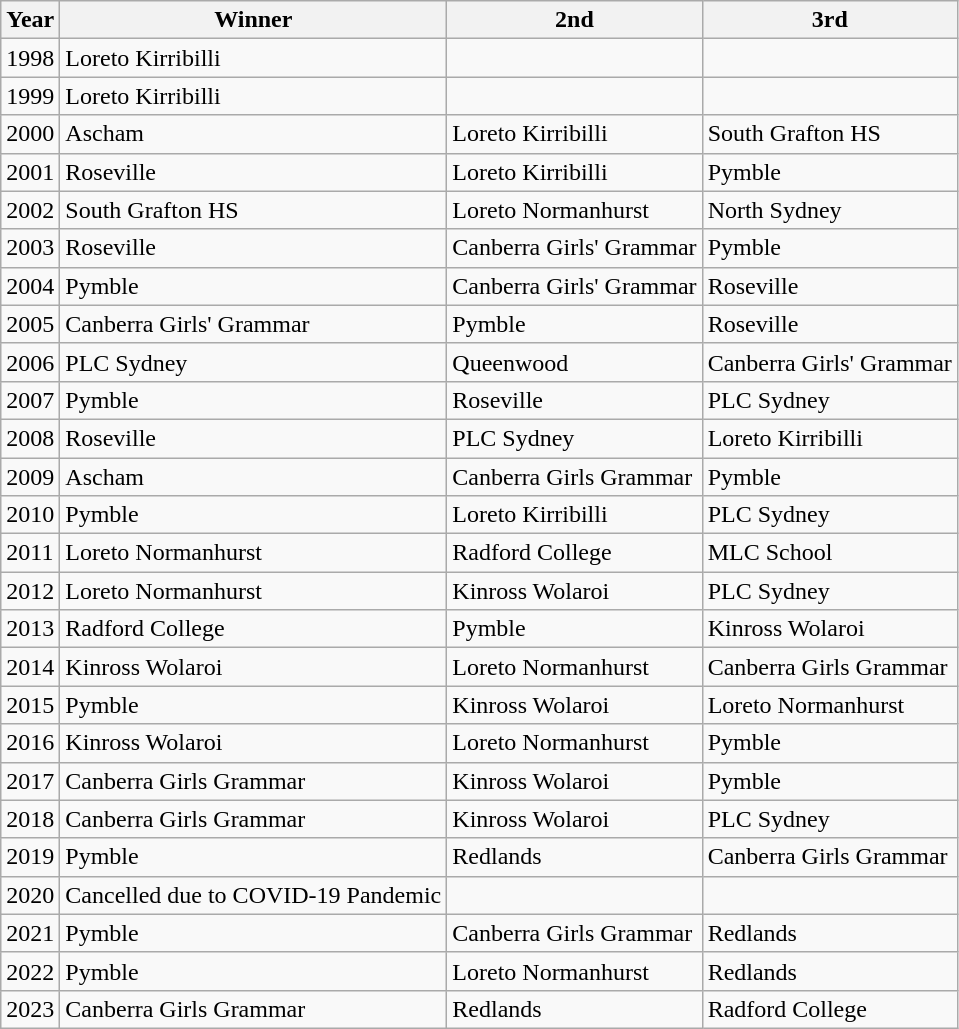<table class="wikitable">
<tr>
<th>Year</th>
<th>Winner</th>
<th>2nd</th>
<th>3rd</th>
</tr>
<tr>
<td>1998</td>
<td>Loreto Kirribilli</td>
<td></td>
<td></td>
</tr>
<tr>
<td>1999</td>
<td>Loreto Kirribilli</td>
<td></td>
<td></td>
</tr>
<tr>
<td>2000</td>
<td>Ascham</td>
<td>Loreto Kirribilli</td>
<td>South Grafton HS</td>
</tr>
<tr>
<td>2001</td>
<td>Roseville</td>
<td>Loreto Kirribilli</td>
<td>Pymble</td>
</tr>
<tr>
<td>2002</td>
<td>South Grafton HS</td>
<td>Loreto Normanhurst</td>
<td>North Sydney</td>
</tr>
<tr>
<td>2003</td>
<td>Roseville</td>
<td>Canberra Girls' Grammar</td>
<td>Pymble</td>
</tr>
<tr>
<td>2004</td>
<td>Pymble</td>
<td>Canberra Girls' Grammar</td>
<td>Roseville</td>
</tr>
<tr>
<td>2005</td>
<td>Canberra Girls' Grammar</td>
<td>Pymble</td>
<td>Roseville</td>
</tr>
<tr>
<td>2006</td>
<td>PLC Sydney</td>
<td>Queenwood</td>
<td>Canberra Girls' Grammar</td>
</tr>
<tr>
<td>2007</td>
<td>Pymble</td>
<td>Roseville</td>
<td>PLC Sydney</td>
</tr>
<tr>
<td>2008</td>
<td>Roseville</td>
<td>PLC Sydney</td>
<td>Loreto Kirribilli</td>
</tr>
<tr>
<td>2009</td>
<td>Ascham</td>
<td>Canberra Girls Grammar</td>
<td>Pymble</td>
</tr>
<tr>
<td>2010</td>
<td>Pymble</td>
<td>Loreto Kirribilli</td>
<td>PLC Sydney</td>
</tr>
<tr>
<td>2011</td>
<td>Loreto Normanhurst</td>
<td>Radford College</td>
<td>MLC School</td>
</tr>
<tr>
<td>2012</td>
<td>Loreto Normanhurst</td>
<td>Kinross Wolaroi</td>
<td>PLC Sydney</td>
</tr>
<tr>
<td>2013</td>
<td>Radford College</td>
<td>Pymble</td>
<td>Kinross Wolaroi</td>
</tr>
<tr>
<td>2014</td>
<td>Kinross Wolaroi</td>
<td>Loreto Normanhurst</td>
<td>Canberra Girls Grammar</td>
</tr>
<tr>
<td>2015</td>
<td>Pymble</td>
<td>Kinross Wolaroi</td>
<td>Loreto Normanhurst</td>
</tr>
<tr>
<td>2016</td>
<td>Kinross Wolaroi</td>
<td>Loreto Normanhurst</td>
<td>Pymble</td>
</tr>
<tr>
<td>2017</td>
<td>Canberra Girls Grammar</td>
<td>Kinross Wolaroi</td>
<td>Pymble</td>
</tr>
<tr>
<td>2018</td>
<td>Canberra Girls Grammar</td>
<td>Kinross Wolaroi</td>
<td>PLC Sydney</td>
</tr>
<tr>
<td>2019</td>
<td>Pymble</td>
<td>Redlands</td>
<td>Canberra Girls Grammar</td>
</tr>
<tr>
<td>2020</td>
<td>Cancelled due to COVID-19 Pandemic</td>
<td></td>
<td></td>
</tr>
<tr>
<td>2021</td>
<td>Pymble</td>
<td>Canberra Girls Grammar</td>
<td>Redlands</td>
</tr>
<tr>
<td>2022</td>
<td>Pymble</td>
<td>Loreto Normanhurst</td>
<td>Redlands</td>
</tr>
<tr>
<td>2023</td>
<td>Canberra Girls Grammar</td>
<td>Redlands</td>
<td>Radford College</td>
</tr>
</table>
